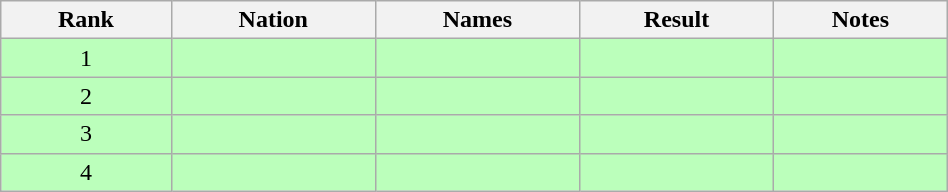<table class="wikitable sortable" width=50% style="text-align:center;">
<tr>
<th>Rank</th>
<th>Nation</th>
<th class="unsortable">Names</th>
<th>Result</th>
<th class="unsortable">Notes</th>
</tr>
<tr bgcolor=bbffbb>
<td>1</td>
<td align=left></td>
<td align=left></td>
<td></td>
<td></td>
</tr>
<tr bgcolor=bbffbb>
<td>2</td>
<td align=left></td>
<td align=left></td>
<td></td>
<td></td>
</tr>
<tr bgcolor=bbffbb>
<td>3</td>
<td align=left></td>
<td align=left></td>
<td></td>
<td></td>
</tr>
<tr bgcolor=bbffbb>
<td>4</td>
<td align=left></td>
<td align=left></td>
<td></td>
<td></td>
</tr>
</table>
